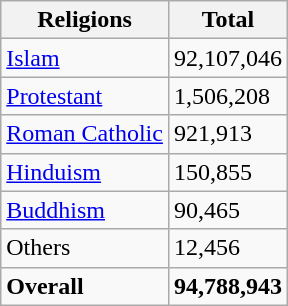<table class="wikitable">
<tr>
<th>Religions</th>
<th>Total</th>
</tr>
<tr>
<td><a href='#'>Islam</a></td>
<td>92,107,046</td>
</tr>
<tr>
<td><a href='#'>Protestant</a></td>
<td>1,506,208</td>
</tr>
<tr>
<td><a href='#'>Roman Catholic</a></td>
<td>921,913</td>
</tr>
<tr>
<td><a href='#'>Hinduism</a></td>
<td>150,855</td>
</tr>
<tr>
<td><a href='#'>Buddhism</a></td>
<td>90,465</td>
</tr>
<tr>
<td>Others</td>
<td>12,456</td>
</tr>
<tr>
<td><strong>Overall</strong></td>
<td><strong>94,788,943</strong></td>
</tr>
</table>
